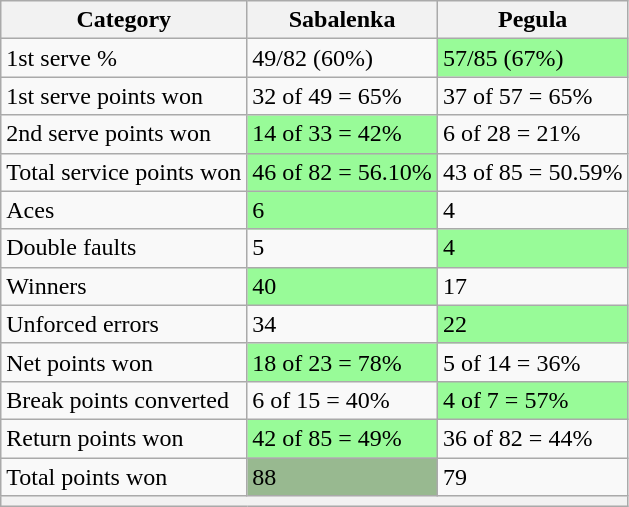<table class="wikitable">
<tr>
<th>Category</th>
<th> Sabalenka</th>
<th> Pegula</th>
</tr>
<tr>
<td>1st serve %</td>
<td>49/82 (60%)</td>
<td bgcolor=98FB98>57/85 (67%)</td>
</tr>
<tr>
<td>1st serve points won</td>
<td>32 of 49 = 65%</td>
<td>37 of 57 = 65%</td>
</tr>
<tr>
<td>2nd serve points won</td>
<td bgcolor=98FB98>14 of 33 = 42%</td>
<td>6 of 28 = 21%</td>
</tr>
<tr>
<td>Total service points won</td>
<td bgcolor=98FB98>46 of 82 = 56.10%</td>
<td>43 of 85 = 50.59%</td>
</tr>
<tr>
<td>Aces</td>
<td bgcolor=98FB98>6</td>
<td>4</td>
</tr>
<tr>
<td>Double faults</td>
<td>5</td>
<td bgcolor=98FB98>4</td>
</tr>
<tr>
<td>Winners</td>
<td bgcolor=98FB98>40</td>
<td>17</td>
</tr>
<tr>
<td>Unforced errors</td>
<td>34</td>
<td bgcolor=98FB98>22</td>
</tr>
<tr>
<td>Net points won</td>
<td bgcolor=98FB98>18 of 23 = 78%</td>
<td>5 of 14 = 36%</td>
</tr>
<tr>
<td>Break points converted</td>
<td>6 of 15 = 40%</td>
<td bgcolor=98FB98>4 of 7 = 57%</td>
</tr>
<tr>
<td>Return points won</td>
<td bgcolor=98FB98>42 of 85 = 49%</td>
<td>36 of 82 = 44%</td>
</tr>
<tr>
<td>Total points won</td>
<td bgcolor=98FB989>88</td>
<td>79</td>
</tr>
<tr>
<th colspan=3></th>
</tr>
</table>
